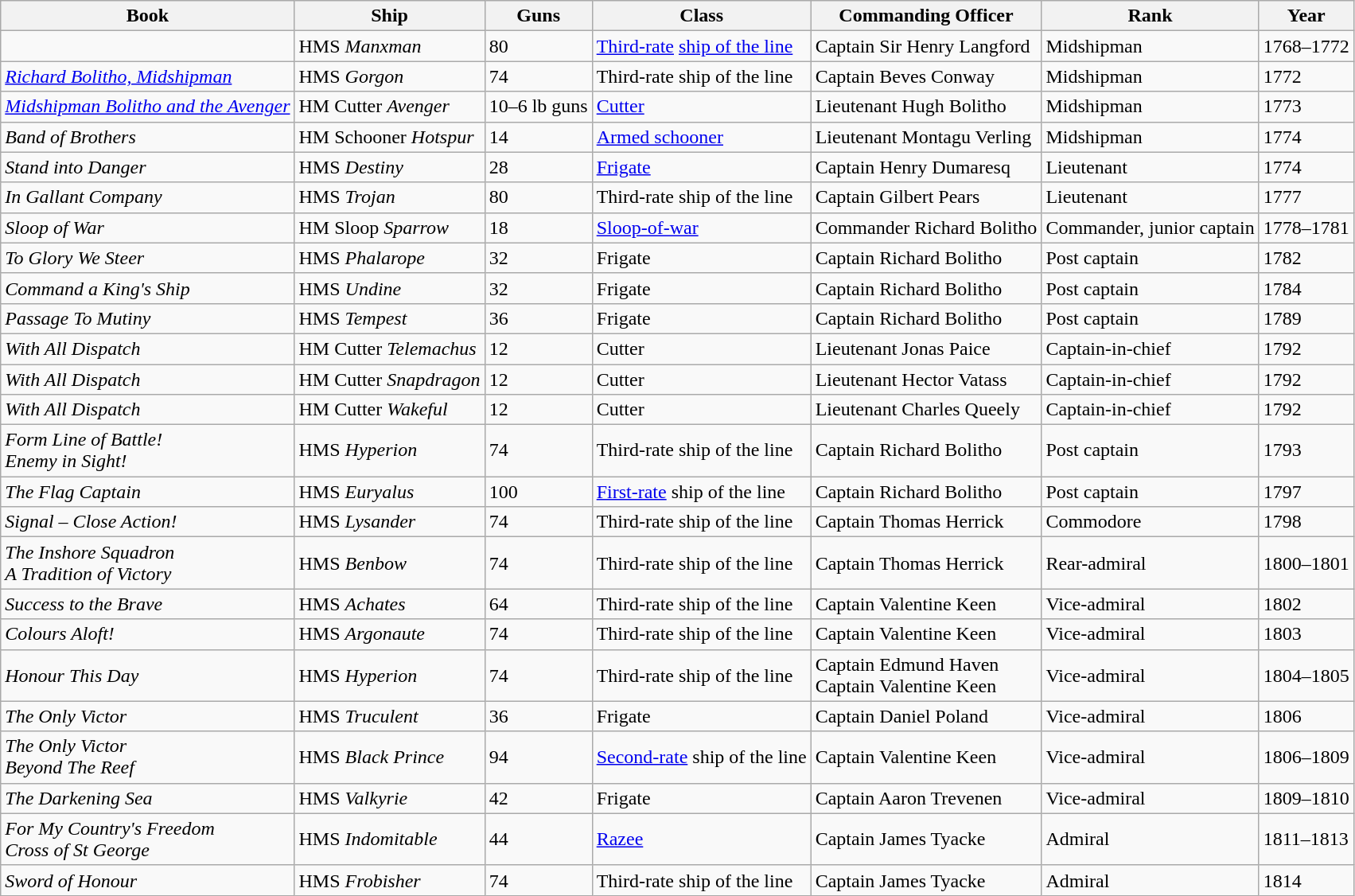<table class="sortable wikitable">
<tr>
<th>Book</th>
<th>Ship</th>
<th>Guns</th>
<th>Class</th>
<th>Commanding Officer</th>
<th>Rank</th>
<th>Year</th>
</tr>
<tr>
<td></td>
<td>HMS <em>Manxman</em></td>
<td>80</td>
<td><a href='#'>Third-rate</a> <a href='#'>ship of the line</a></td>
<td>Captain Sir Henry Langford</td>
<td>Midshipman</td>
<td>1768–1772</td>
</tr>
<tr>
<td><em><a href='#'>Richard Bolitho, Midshipman</a></em></td>
<td>HMS <em>Gorgon</em></td>
<td>74</td>
<td>Third-rate ship of the line</td>
<td>Captain Beves Conway</td>
<td>Midshipman</td>
<td>1772</td>
</tr>
<tr>
<td><em><a href='#'>Midshipman Bolitho and the Avenger</a></em></td>
<td>HM Cutter <em>Avenger</em></td>
<td>10–6 lb guns</td>
<td><a href='#'>Cutter</a></td>
<td>Lieutenant Hugh Bolitho</td>
<td>Midshipman</td>
<td>1773</td>
</tr>
<tr>
<td><em>Band of Brothers</em></td>
<td>HM Schooner <em>Hotspur</em></td>
<td>14</td>
<td><a href='#'>Armed schooner</a></td>
<td>Lieutenant Montagu Verling</td>
<td>Midshipman</td>
<td>1774</td>
</tr>
<tr>
<td><em>Stand into Danger</em></td>
<td>HMS <em>Destiny</em></td>
<td>28</td>
<td><a href='#'>Frigate</a></td>
<td>Captain Henry Dumaresq</td>
<td>Lieutenant</td>
<td>1774</td>
</tr>
<tr>
<td><em>In Gallant Company</em></td>
<td>HMS <em>Trojan</em></td>
<td>80</td>
<td>Third-rate ship of the line</td>
<td>Captain Gilbert Pears</td>
<td>Lieutenant</td>
<td>1777</td>
</tr>
<tr>
<td><em>Sloop of War</em></td>
<td>HM Sloop <em>Sparrow</em></td>
<td>18</td>
<td><a href='#'>Sloop-of-war</a></td>
<td>Commander Richard Bolitho</td>
<td>Commander, junior captain</td>
<td>1778–1781</td>
</tr>
<tr>
<td><em>To Glory We Steer</em></td>
<td>HMS <em>Phalarope</em></td>
<td>32</td>
<td>Frigate</td>
<td>Captain Richard Bolitho</td>
<td>Post captain</td>
<td>1782</td>
</tr>
<tr>
<td><em>Command a King's Ship</em></td>
<td>HMS <em>Undine</em></td>
<td>32</td>
<td>Frigate</td>
<td>Captain Richard Bolitho</td>
<td>Post captain</td>
<td>1784</td>
</tr>
<tr>
<td><em>Passage To Mutiny</em></td>
<td>HMS <em>Tempest</em></td>
<td>36</td>
<td>Frigate</td>
<td>Captain Richard Bolitho</td>
<td>Post captain</td>
<td>1789</td>
</tr>
<tr>
<td><em>With All Dispatch</em></td>
<td>HM Cutter <em>Telemachus</em></td>
<td>12</td>
<td>Cutter</td>
<td>Lieutenant Jonas Paice</td>
<td>Captain-in-chief</td>
<td>1792</td>
</tr>
<tr>
<td><em>With All Dispatch</em></td>
<td>HM Cutter <em>Snapdragon</em></td>
<td>12</td>
<td>Cutter</td>
<td>Lieutenant Hector Vatass</td>
<td>Captain-in-chief</td>
<td>1792</td>
</tr>
<tr>
<td><em>With All Dispatch</em></td>
<td>HM Cutter <em>Wakeful</em></td>
<td>12</td>
<td>Cutter</td>
<td>Lieutenant Charles Queely</td>
<td>Captain-in-chief</td>
<td>1792</td>
</tr>
<tr>
<td><em>Form Line of Battle!</em> <br> <em>Enemy in Sight!</em></td>
<td>HMS <em>Hyperion</em></td>
<td>74</td>
<td>Third-rate ship of the line</td>
<td>Captain Richard Bolitho</td>
<td>Post captain</td>
<td>1793</td>
</tr>
<tr>
<td><em>The Flag Captain</em></td>
<td>HMS <em>Euryalus</em></td>
<td>100</td>
<td><a href='#'>First-rate</a> ship of the line</td>
<td>Captain Richard Bolitho</td>
<td>Post captain</td>
<td>1797</td>
</tr>
<tr>
<td><em>Signal – Close Action!</em></td>
<td>HMS <em>Lysander</em></td>
<td>74</td>
<td>Third-rate ship of the line</td>
<td>Captain Thomas Herrick</td>
<td>Commodore</td>
<td>1798</td>
</tr>
<tr>
<td><em>The Inshore Squadron</em> <br> <em>A Tradition of Victory</em></td>
<td>HMS <em>Benbow</em></td>
<td>74</td>
<td>Third-rate ship of the line</td>
<td>Captain Thomas Herrick</td>
<td>Rear-admiral</td>
<td>1800–1801</td>
</tr>
<tr>
<td><em>Success to the Brave</em></td>
<td>HMS <em>Achates</em></td>
<td>64</td>
<td>Third-rate ship of the line</td>
<td>Captain Valentine Keen</td>
<td>Vice-admiral</td>
<td>1802</td>
</tr>
<tr>
<td><em>Colours Aloft!</em></td>
<td>HMS <em>Argonaute</em></td>
<td>74</td>
<td>Third-rate ship of the line</td>
<td>Captain Valentine Keen</td>
<td>Vice-admiral</td>
<td>1803</td>
</tr>
<tr>
<td><em>Honour This Day</em></td>
<td>HMS <em>Hyperion</em></td>
<td>74</td>
<td>Third-rate ship of the line</td>
<td>Captain Edmund Haven <br> Captain Valentine Keen</td>
<td>Vice-admiral</td>
<td>1804–1805</td>
</tr>
<tr>
<td><em>The Only Victor</em></td>
<td>HMS <em>Truculent</em></td>
<td>36</td>
<td>Frigate</td>
<td>Captain Daniel Poland</td>
<td>Vice-admiral</td>
<td>1806</td>
</tr>
<tr>
<td><em>The Only Victor</em> <br> <em>Beyond The Reef</em></td>
<td>HMS <em>Black Prince</em></td>
<td>94</td>
<td><a href='#'>Second-rate</a> ship of the line</td>
<td>Captain Valentine Keen</td>
<td>Vice-admiral</td>
<td>1806–1809</td>
</tr>
<tr>
<td><em>The Darkening Sea</em></td>
<td>HMS <em>Valkyrie</em></td>
<td>42</td>
<td>Frigate</td>
<td>Captain Aaron Trevenen</td>
<td>Vice-admiral</td>
<td>1809–1810</td>
</tr>
<tr>
<td><em>For My Country's Freedom</em> <br> <em>Cross of St George</em></td>
<td>HMS <em>Indomitable</em></td>
<td>44</td>
<td><a href='#'>Razee</a></td>
<td>Captain James Tyacke</td>
<td>Admiral</td>
<td>1811–1813</td>
</tr>
<tr>
<td><em>Sword of Honour</em></td>
<td>HMS <em>Frobisher</em></td>
<td>74</td>
<td>Third-rate ship of the line</td>
<td>Captain James Tyacke</td>
<td>Admiral</td>
<td>1814</td>
</tr>
</table>
